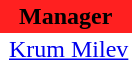<table class="toccolours" border="0" cellpadding="2" cellspacing="0" align="left" style="margin:0.5em;">
<tr>
<th colspan="2" align="center" bgcolor="#FF2020"><span>Manager</span></th>
</tr>
<tr>
<td></td>
<td> <a href='#'>Krum Milev</a></td>
</tr>
</table>
